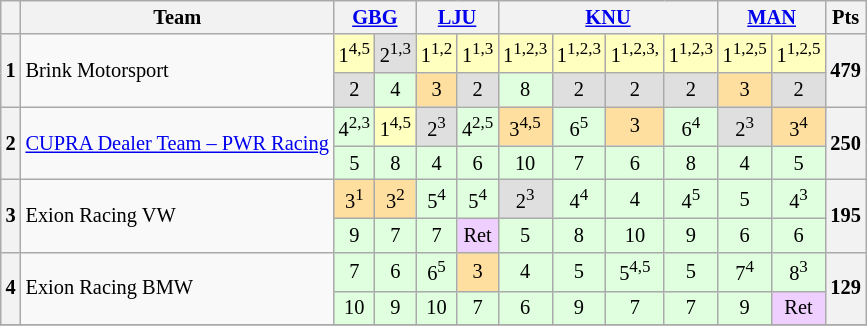<table align=left| class="wikitable" style="font-size: 85%; text-align: center;">
<tr valign="top">
<th valign=middle></th>
<th valign=center>Team</th>
<th colspan="2"><a href='#'>GBG</a><br></th>
<th colspan="2"><a href='#'>LJU</a><br></th>
<th colspan="4"><a href='#'>KNU</a><br></th>
<th colspan="2"><a href='#'>MAN</a><br></th>
<th>Pts</th>
</tr>
<tr>
<th rowspan=2>1</th>
<td rowspan=2 align=left> Brink Motorsport</td>
<td style="background:#ffffbf;">1<sup>4,5</sup></td>
<td style="background:#dfdfdf;">2<sup>1,3</sup></td>
<td style="background:#ffffbf;">1<sup>1,2</sup></td>
<td style="background:#ffffbf;">1<sup>1,3</sup></td>
<td style="background:#ffffbf;">1<sup>1,2,3</sup></td>
<td style="background:#ffffbf;">1<sup>1,2,3</sup></td>
<td style="background:#ffffbf;">1<sup>1,2,3,</sup></td>
<td style="background:#ffffbf;">1<sup>1,2,3</sup></td>
<td style="background:#ffffbf;">1<sup>1,2,5</sup></td>
<td style="background:#ffffbf;">1<sup>1,2,5</sup></td>
<th rowspan="2">479</th>
</tr>
<tr>
<td style="background:#dfdfdf;">2</td>
<td style="background:#dfffdf;">4</td>
<td style="background:#ffdf9f;">3</td>
<td style="background:#dfdfdf;">2</td>
<td style="background:#dfffdf;">8</td>
<td style="background:#dfdfdf;">2</td>
<td style="background:#dfdfdf;">2</td>
<td style="background:#dfdfdf;">2</td>
<td style="background:#ffdf9f;">3</td>
<td style="background:#dfdfdf;">2</td>
</tr>
<tr>
<th rowspan=2>2</th>
<td rowspan=2 align=left> <a href='#'>CUPRA Dealer Team – PWR Racing</a></td>
<td style="background:#dfffdf;">4<sup>2,3</sup></td>
<td style="background:#ffffbf;">1<sup>4,5</sup></td>
<td style="background:#dfdfdf;">2<sup>3</sup></td>
<td style="background:#dfffdf;">4<sup>2,5</sup></td>
<td style="background:#ffdf9f;">3<sup>4,5</sup></td>
<td style="background:#dfffdf;">6<sup>5</sup></td>
<td style="background:#ffdf9f;">3</td>
<td style="background:#dfffdf;">6<sup>4</sup></td>
<td style="background:#dfdfdf;">2<sup>3</sup></td>
<td style="background:#ffdf9f;">3<sup>4</sup></td>
<th rowspan="2">250</th>
</tr>
<tr>
<td style="background:#dfffdf;">5</td>
<td style="background:#dfffdf;">8</td>
<td style="background:#dfffdf;">4</td>
<td style="background:#dfffdf;">6</td>
<td style="background:#dfffdf;">10</td>
<td style="background:#dfffdf;">7</td>
<td style="background:#dfffdf;">6</td>
<td style="background:#dfffdf;">8</td>
<td style="background:#dfffdf;">4</td>
<td style="background:#dfffdf;">5</td>
</tr>
<tr>
<th rowspan=2>3</th>
<td rowspan=2 align=left> Exion Racing VW</td>
<td style="background:#ffdf9f;">3<sup>1</sup></td>
<td style="background:#ffdf9f;">3<sup>2</sup></td>
<td style="background:#dfffdf;">5<sup>4</sup></td>
<td style="background:#dfffdf;">5<sup>4</sup></td>
<td style="background:#dfdfdf;">2<sup>3</sup></td>
<td style="background:#dfffdf;">4<sup>4</sup></td>
<td style="background:#dfffdf;">4</td>
<td style="background:#dfffdf;">4<sup>5</sup></td>
<td style="background:#dfffdf;">5</td>
<td style="background:#dfffdf;">4<sup>3</sup></td>
<th rowspan="2">195</th>
</tr>
<tr>
<td style="background:#dfffdf;">9</td>
<td style="background:#dfffdf;">7</td>
<td style="background:#dfffdf;">7</td>
<td style="background:#efcfff;">Ret</td>
<td style="background:#dfffdf;">5</td>
<td style="background:#dfffdf;">8</td>
<td style="background:#dfffdf;">10</td>
<td style="background:#dfffdf;">9</td>
<td style="background:#dfffdf;">6</td>
<td style="background:#dfffdf;">6</td>
</tr>
<tr>
<th rowspan=2>4</th>
<td rowspan=2 align=left> Exion Racing BMW</td>
<td style="background:#dfffdf;">7</td>
<td style="background:#dfffdf;">6</td>
<td style="background:#dfffdf;">6<sup>5</sup></td>
<td style="background:#ffdf9f;">3</td>
<td style="background:#dfffdf;">4</td>
<td style="background:#dfffdf;">5</td>
<td style="background:#dfffdf;">5<sup>4,5</sup></td>
<td style="background:#dfffdf;">5</td>
<td style="background:#dfffdf;">7<sup>4</sup></td>
<td style="background:#dfffdf;">8<sup>3</sup></td>
<th rowspan="2">129</th>
</tr>
<tr>
<td style="background:#dfffdf;">10</td>
<td style="background:#dfffdf;">9</td>
<td style="background:#dfffdf;">10</td>
<td style="background:#dfffdf;">7</td>
<td style="background:#dfffdf;">6</td>
<td style="background:#dfffdf;">9</td>
<td style="background:#dfffdf;">7</td>
<td style="background:#dfffdf;">7</td>
<td style="background:#dfffdf;">9</td>
<td style="background:#efcfff;">Ret</td>
</tr>
<tr>
</tr>
</table>
